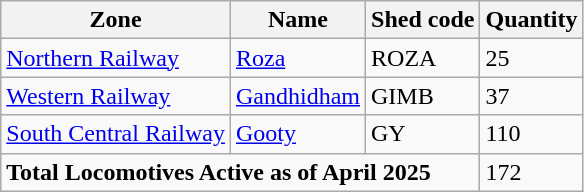<table class="wikitable">
<tr>
<th>Zone</th>
<th>Name</th>
<th>Shed code</th>
<th>Quantity</th>
</tr>
<tr>
<td><a href='#'>Northern Railway</a></td>
<td><a href='#'>Roza</a></td>
<td>ROZA</td>
<td>25</td>
</tr>
<tr>
<td><a href='#'>Western Railway</a></td>
<td><a href='#'>Gandhidham</a></td>
<td>GIMB</td>
<td>37</td>
</tr>
<tr>
<td><a href='#'>South Central Railway</a></td>
<td><a href='#'>Gooty</a></td>
<td>GY</td>
<td>110</td>
</tr>
<tr>
<td colspan="3"><strong>Total Locomotives Active as of April 2025</strong> </td>
<td>172</td>
</tr>
</table>
